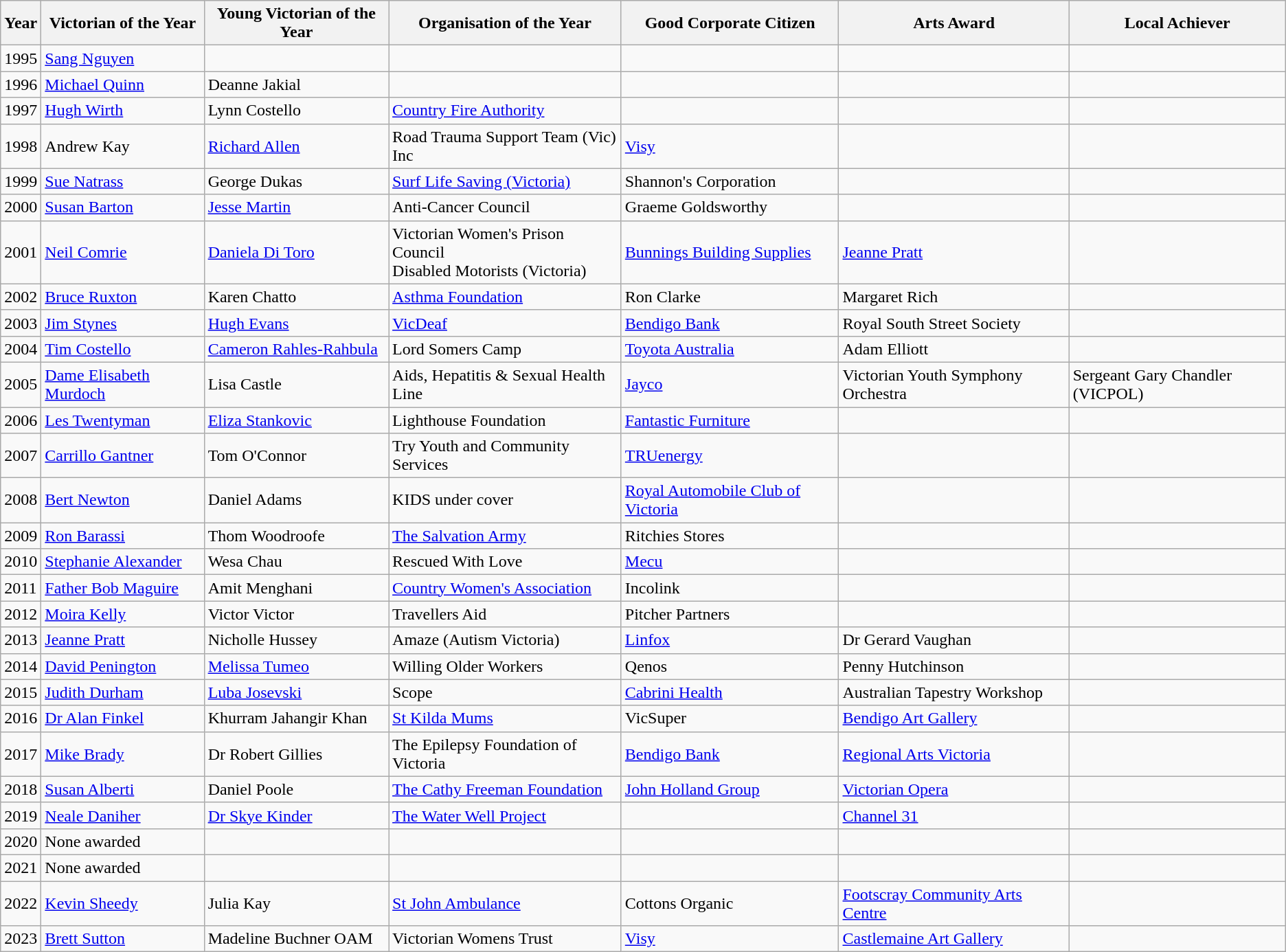<table class="wikitable">
<tr>
<th>Year</th>
<th>Victorian of the Year</th>
<th>Young Victorian of the Year</th>
<th>Organisation of the Year</th>
<th>Good Corporate Citizen</th>
<th>Arts Award</th>
<th>Local Achiever</th>
</tr>
<tr>
<td>1995</td>
<td><a href='#'>Sang Nguyen</a></td>
<td></td>
<td></td>
<td></td>
<td></td>
<td></td>
</tr>
<tr>
<td>1996</td>
<td><a href='#'>Michael Quinn</a></td>
<td>Deanne Jakial</td>
<td></td>
<td></td>
<td></td>
<td></td>
</tr>
<tr>
<td>1997</td>
<td><a href='#'>Hugh Wirth</a> </td>
<td>Lynn Costello</td>
<td><a href='#'>Country Fire Authority</a></td>
<td></td>
<td></td>
<td></td>
</tr>
<tr>
<td>1998</td>
<td>Andrew Kay</td>
<td><a href='#'>Richard Allen</a></td>
<td>Road Trauma Support Team (Vic) Inc</td>
<td><a href='#'>Visy</a></td>
<td></td>
<td></td>
</tr>
<tr>
<td>1999</td>
<td><a href='#'>Sue Natrass</a></td>
<td>George Dukas</td>
<td><a href='#'>Surf Life Saving (Victoria)</a></td>
<td>Shannon's Corporation</td>
<td></td>
<td></td>
</tr>
<tr>
<td>2000</td>
<td><a href='#'>Susan Barton</a> </td>
<td><a href='#'>Jesse Martin</a> </td>
<td>Anti-Cancer Council</td>
<td>Graeme Goldsworthy</td>
<td></td>
<td></td>
</tr>
<tr>
<td>2001</td>
<td><a href='#'>Neil Comrie</a> </td>
<td><a href='#'>Daniela Di Toro</a></td>
<td>Victorian Women's Prison Council<br>Disabled Motorists (Victoria)</td>
<td><a href='#'>Bunnings Building Supplies</a></td>
<td><a href='#'>Jeanne Pratt</a> </td>
<td></td>
</tr>
<tr>
<td>2002</td>
<td><a href='#'>Bruce Ruxton</a> </td>
<td>Karen Chatto</td>
<td><a href='#'>Asthma Foundation</a></td>
<td>Ron Clarke</td>
<td>Margaret Rich</td>
</tr>
<tr>
<td>2003</td>
<td><a href='#'>Jim Stynes</a> </td>
<td><a href='#'>Hugh Evans</a></td>
<td><a href='#'>VicDeaf</a></td>
<td><a href='#'>Bendigo Bank</a></td>
<td>Royal South Street Society</td>
<td></td>
</tr>
<tr>
<td>2004</td>
<td><a href='#'>Tim Costello</a> </td>
<td><a href='#'>Cameron Rahles-Rahbula</a></td>
<td>Lord Somers Camp</td>
<td><a href='#'>Toyota Australia</a></td>
<td>Adam Elliott</td>
<td></td>
</tr>
<tr>
<td>2005</td>
<td><a href='#'>Dame Elisabeth Murdoch</a> </td>
<td>Lisa Castle</td>
<td>Aids, Hepatitis & Sexual Health Line</td>
<td><a href='#'>Jayco</a></td>
<td>Victorian Youth Symphony Orchestra</td>
<td>Sergeant Gary Chandler (VICPOL)</td>
</tr>
<tr>
<td>2006</td>
<td><a href='#'>Les Twentyman</a> </td>
<td><a href='#'>Eliza Stankovic</a></td>
<td>Lighthouse Foundation</td>
<td><a href='#'>Fantastic Furniture</a></td>
<td></td>
<td></td>
</tr>
<tr>
<td>2007</td>
<td><a href='#'>Carrillo Gantner</a> </td>
<td>Tom O'Connor</td>
<td>Try Youth and Community Services</td>
<td><a href='#'>TRUenergy</a></td>
<td></td>
<td></td>
</tr>
<tr>
<td>2008</td>
<td><a href='#'>Bert Newton</a> </td>
<td>Daniel Adams</td>
<td>KIDS under cover</td>
<td><a href='#'>Royal Automobile Club of Victoria</a></td>
<td></td>
<td></td>
</tr>
<tr>
<td>2009</td>
<td><a href='#'>Ron Barassi</a> </td>
<td>Thom Woodroofe</td>
<td><a href='#'>The Salvation Army</a></td>
<td>Ritchies Stores</td>
<td></td>
<td></td>
</tr>
<tr>
<td>2010</td>
<td><a href='#'>Stephanie Alexander</a> </td>
<td>Wesa Chau</td>
<td>Rescued With Love</td>
<td><a href='#'>Mecu</a></td>
<td></td>
<td></td>
</tr>
<tr>
<td>2011</td>
<td><a href='#'>Father Bob Maguire</a> </td>
<td>Amit Menghani</td>
<td><a href='#'>Country Women's Association</a></td>
<td>Incolink</td>
<td></td>
<td></td>
</tr>
<tr>
<td>2012</td>
<td><a href='#'>Moira Kelly</a> </td>
<td>Victor Victor</td>
<td>Travellers Aid</td>
<td>Pitcher Partners</td>
<td></td>
<td></td>
</tr>
<tr>
<td>2013</td>
<td><a href='#'>Jeanne Pratt</a> </td>
<td>Nicholle Hussey</td>
<td>Amaze (Autism Victoria)</td>
<td><a href='#'>Linfox</a></td>
<td>Dr Gerard Vaughan</td>
<td></td>
</tr>
<tr>
<td>2014</td>
<td><a href='#'>David Penington</a> </td>
<td><a href='#'>Melissa Tumeo</a></td>
<td>Willing Older Workers</td>
<td>Qenos</td>
<td>Penny Hutchinson</td>
<td></td>
</tr>
<tr>
<td>2015</td>
<td><a href='#'>Judith Durham</a> </td>
<td><a href='#'>Luba Josevski</a></td>
<td>Scope</td>
<td><a href='#'>Cabrini Health</a></td>
<td>Australian Tapestry Workshop</td>
<td></td>
</tr>
<tr>
<td>2016</td>
<td><a href='#'>Dr Alan Finkel</a> </td>
<td>Khurram Jahangir Khan</td>
<td><a href='#'>St Kilda Mums</a></td>
<td>VicSuper</td>
<td><a href='#'>Bendigo Art Gallery</a></td>
<td></td>
</tr>
<tr>
<td>2017</td>
<td><a href='#'>Mike Brady</a> </td>
<td>Dr Robert Gillies</td>
<td>The Epilepsy Foundation of Victoria</td>
<td><a href='#'>Bendigo Bank</a></td>
<td><a href='#'>Regional Arts Victoria</a></td>
<td></td>
</tr>
<tr>
<td>2018</td>
<td><a href='#'>Susan Alberti</a> </td>
<td>Daniel Poole</td>
<td><a href='#'>The Cathy Freeman Foundation</a></td>
<td><a href='#'>John Holland Group</a></td>
<td><a href='#'>Victorian Opera</a></td>
<td></td>
</tr>
<tr>
<td>2019</td>
<td><a href='#'>Neale Daniher</a> </td>
<td><a href='#'>Dr Skye Kinder</a></td>
<td><a href='#'>The Water Well Project</a></td>
<td></td>
<td><a href='#'>Channel 31</a></td>
<td></td>
</tr>
<tr>
<td>2020</td>
<td>None awarded</td>
<td></td>
<td></td>
<td></td>
<td></td>
<td></td>
</tr>
<tr>
<td>2021</td>
<td>None awarded</td>
<td></td>
<td></td>
<td></td>
<td></td>
<td></td>
</tr>
<tr>
<td>2022</td>
<td><a href='#'>Kevin Sheedy</a> </td>
<td>Julia Kay</td>
<td><a href='#'>St John Ambulance</a></td>
<td>Cottons Organic</td>
<td><a href='#'>Footscray Community Arts Centre</a></td>
<td></td>
</tr>
<tr>
<td>2023</td>
<td><a href='#'>Brett Sutton</a> </td>
<td>Madeline Buchner OAM</td>
<td>Victorian Womens Trust</td>
<td><a href='#'>Visy</a></td>
<td><a href='#'>Castlemaine Art Gallery</a></td>
<td></td>
</tr>
</table>
